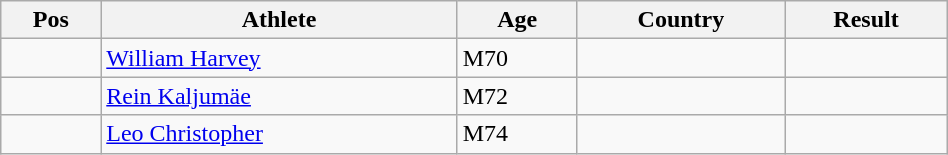<table class="wikitable"  style="text-align:center; width:50%;">
<tr>
<th>Pos</th>
<th>Athlete</th>
<th>Age</th>
<th>Country</th>
<th>Result</th>
</tr>
<tr>
<td align=center></td>
<td align=left><a href='#'>William Harvey</a></td>
<td align=left>M70</td>
<td align=left></td>
<td></td>
</tr>
<tr>
<td align=center></td>
<td align=left><a href='#'>Rein Kaljumäe</a></td>
<td align=left>M72</td>
<td align=left></td>
<td></td>
</tr>
<tr>
<td align=center></td>
<td align=left><a href='#'>Leo Christopher</a></td>
<td align=left>M74</td>
<td align=left></td>
<td></td>
</tr>
</table>
